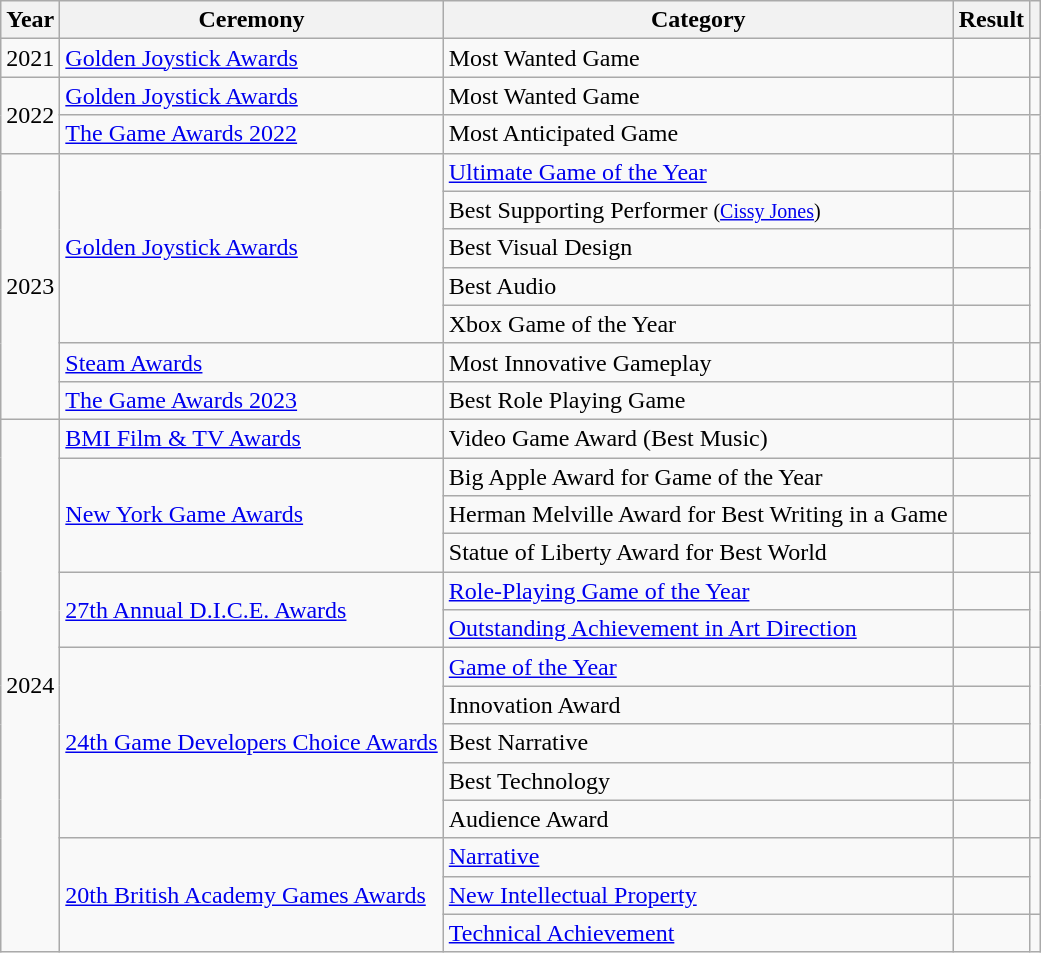<table class="wikitable sortable" width="auto">
<tr>
<th>Year</th>
<th>Ceremony</th>
<th>Category</th>
<th>Result</th>
<th></th>
</tr>
<tr>
<td style="text-align:center;">2021</td>
<td><a href='#'>Golden Joystick Awards</a></td>
<td>Most Wanted Game</td>
<td></td>
<td style="text-align:center;"></td>
</tr>
<tr>
<td style="text-align:center;" rowspan="2">2022</td>
<td><a href='#'>Golden Joystick Awards</a></td>
<td>Most Wanted Game</td>
<td></td>
<td style="text-align:center;"></td>
</tr>
<tr>
<td><a href='#'>The Game Awards 2022</a></td>
<td>Most Anticipated Game</td>
<td></td>
<td style="text-align:center;"></td>
</tr>
<tr>
<td rowspan="7" style="text-align:center;">2023</td>
<td rowspan="5"><a href='#'>Golden Joystick Awards</a></td>
<td><a href='#'>Ultimate Game of the Year</a></td>
<td></td>
<td style="text-align:center;" rowspan="5"></td>
</tr>
<tr>
<td>Best Supporting Performer <small>(<a href='#'>Cissy Jones</a>)</small></td>
<td></td>
</tr>
<tr>
<td>Best Visual Design</td>
<td></td>
</tr>
<tr>
<td>Best Audio</td>
<td></td>
</tr>
<tr>
<td>Xbox Game of the Year</td>
<td></td>
</tr>
<tr>
<td><a href='#'>Steam Awards</a></td>
<td>Most Innovative Gameplay</td>
<td></td>
<td style="text-align:center;"></td>
</tr>
<tr>
<td><a href='#'>The Game Awards 2023</a></td>
<td>Best Role Playing Game</td>
<td></td>
<td style="text-align:center;"></td>
</tr>
<tr>
<td rowspan="14">2024</td>
<td><a href='#'>BMI Film & TV Awards</a></td>
<td>Video Game Award (Best Music)</td>
<td></td>
<td></td>
</tr>
<tr>
<td rowspan="3"><a href='#'>New York Game Awards</a></td>
<td>Big Apple Award for Game of the Year</td>
<td></td>
<td style="text-align:center;" rowspan="3"></td>
</tr>
<tr>
<td>Herman Melville Award for Best Writing in a Game</td>
<td></td>
</tr>
<tr>
<td>Statue of Liberty Award for Best World</td>
<td></td>
</tr>
<tr>
<td rowspan="2"><a href='#'>27th Annual D.I.C.E. Awards</a></td>
<td><a href='#'>Role-Playing Game of the Year</a></td>
<td></td>
<td style="text-align:center;" rowspan="2"></td>
</tr>
<tr>
<td><a href='#'>Outstanding Achievement in Art Direction</a></td>
<td></td>
</tr>
<tr>
<td rowspan="5"><a href='#'>24th Game Developers Choice Awards</a></td>
<td><a href='#'>Game of the Year</a></td>
<td></td>
<td style="text-align:center;" rowspan="5"></td>
</tr>
<tr>
<td>Innovation Award</td>
<td></td>
</tr>
<tr>
<td>Best Narrative</td>
<td></td>
</tr>
<tr>
<td>Best Technology</td>
<td></td>
</tr>
<tr>
<td>Audience Award</td>
<td></td>
</tr>
<tr>
<td rowspan="3"><a href='#'>20th British Academy Games Awards</a></td>
<td><a href='#'>Narrative</a></td>
<td></td>
<td style="text-align:center;" rowspan="2"></td>
</tr>
<tr>
<td><a href='#'>New Intellectual Property</a></td>
<td></td>
</tr>
<tr>
<td><a href='#'>Technical Achievement</a></td>
<td></td>
<td style="text-align center;"></td>
</tr>
</table>
